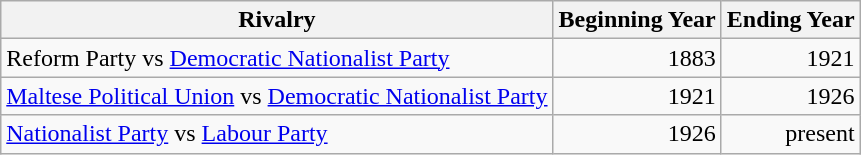<table class="wikitable sortable">
<tr>
<th>Rivalry</th>
<th>Beginning Year</th>
<th>Ending Year</th>
</tr>
<tr>
<td>Reform Party vs <a href='#'>Democratic Nationalist Party</a></td>
<td style="text-align:right;">1883</td>
<td style="text-align:right;">1921</td>
</tr>
<tr>
<td><a href='#'>Maltese Political Union</a> vs <a href='#'>Democratic Nationalist Party</a></td>
<td style="text-align:right;">1921</td>
<td style="text-align:right;">1926</td>
</tr>
<tr>
<td><a href='#'>Nationalist Party</a> vs <a href='#'>Labour Party</a></td>
<td style="text-align:right;">1926</td>
<td style="text-align:right;">present</td>
</tr>
</table>
